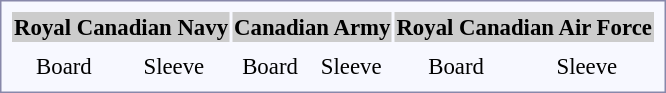<table style="margin:1em auto; border:1px solid #8888aa; background-color:#f7f8ff; padding:5px; font-size:95%;">
<tr align="center" style="background-color:#CCCCCC; width: 100%">
<th colspan="2">Royal Canadian Navy</th>
<th colspan="2">Canadian Army</th>
<th colspan="2">Royal Canadian Air Force</th>
</tr>
<tr>
<td></td>
<td></td>
<td></td>
<td></td>
<td></td>
<td></td>
</tr>
<tr>
<td align="center">Board</td>
<td align="center">Sleeve</td>
<td align="center">Board</td>
<td align="center">Sleeve</td>
<td align="center">Board</td>
<td align="center">Sleeve</td>
</tr>
</table>
